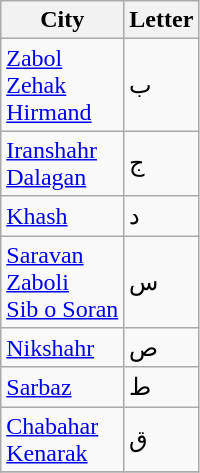<table class="wikitable">
<tr>
<th>City</th>
<th>Letter</th>
</tr>
<tr>
<td><a href='#'>Zabol</a><br><a href='#'>Zehak</a><br><a href='#'>Hirmand</a></td>
<td>ب</td>
</tr>
<tr>
<td><a href='#'>Iranshahr</a><br><a href='#'>Dalagan</a></td>
<td>ج</td>
</tr>
<tr>
<td><a href='#'>Khash</a></td>
<td>د</td>
</tr>
<tr>
<td><a href='#'>Saravan</a><br><a href='#'>Zaboli</a><br><a href='#'>Sib o Soran</a></td>
<td>س</td>
</tr>
<tr>
<td><a href='#'>Nikshahr</a></td>
<td>ص</td>
</tr>
<tr>
<td><a href='#'>Sarbaz</a></td>
<td>ط</td>
</tr>
<tr>
<td><a href='#'>Chabahar</a><br><a href='#'>Kenarak</a></td>
<td>ق</td>
</tr>
<tr>
</tr>
</table>
